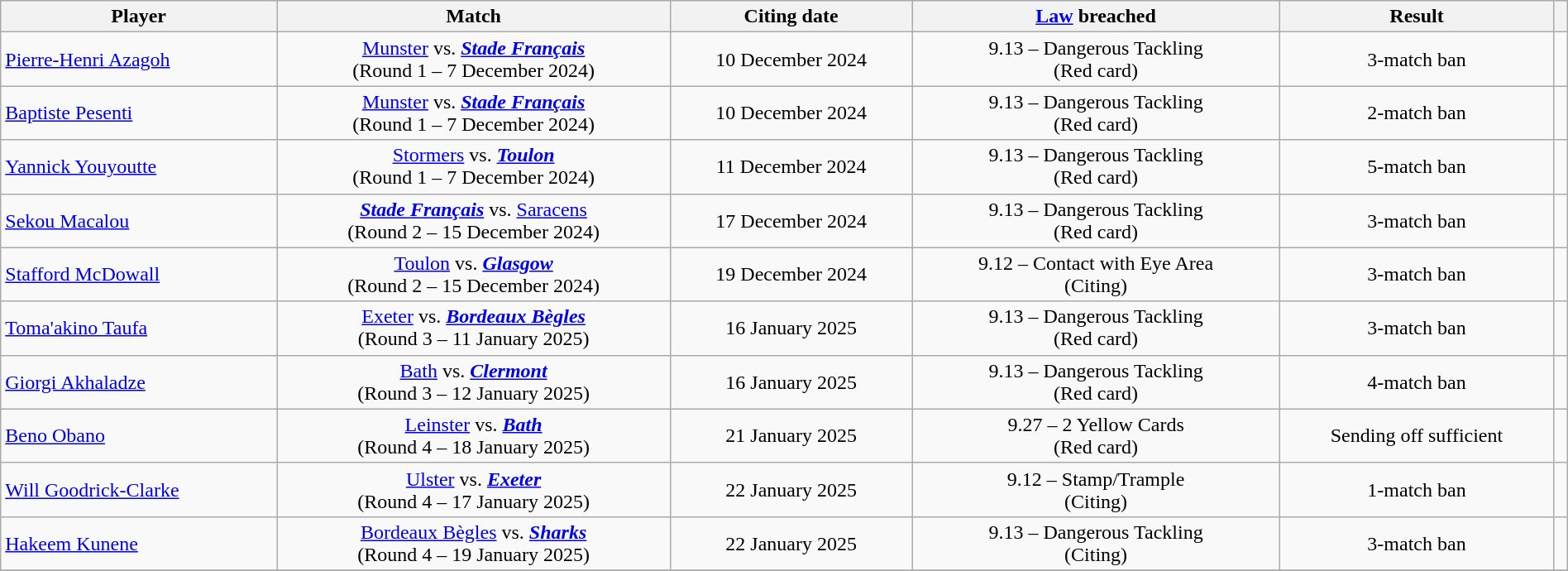<table class="wikitable" style="text-align:center;width:100%">
<tr>
<th>Player</th>
<th>Match</th>
<th>Citing date</th>
<th><a href='#'>Law</a> breached</th>
<th>Result</th>
<th></th>
</tr>
<tr>
<td align=left> <a href='#'>Pierre-Henri Azagoh</a></td>
<td> <a href='#'>Munster</a> vs.  <strong><em><a href='#'>Stade Français</a></em></strong><br>(Round 1 – 7 December 2024)</td>
<td>10 December 2024</td>
<td>9.13 – Dangerous Tackling<br>(Red card)</td>
<td>3-match ban</td>
<td><br></td>
</tr>
<tr>
<td align=left> <a href='#'>Baptiste Pesenti</a></td>
<td> <a href='#'>Munster</a> vs.  <strong><em><a href='#'>Stade Français</a></em></strong><br>(Round 1 – 7 December 2024)</td>
<td>10 December 2024</td>
<td>9.13 – Dangerous Tackling<br>(Red card)</td>
<td>2-match ban</td>
<td><br></td>
</tr>
<tr>
<td align=left> <a href='#'>Yannick Youyoutte</a></td>
<td> <a href='#'>Stormers</a> vs.  <strong><em><a href='#'>Toulon</a></em></strong><br>(Round 1 – 7 December 2024)</td>
<td>11 December 2024</td>
<td>9.13 – Dangerous Tackling<br>(Red card)</td>
<td>5-match ban</td>
<td><br></td>
</tr>
<tr>
<td align=left> <a href='#'>Sekou Macalou</a></td>
<td> <strong><em><a href='#'>Stade Français</a></em></strong> vs.  <a href='#'>Saracens</a><br>(Round 2 – 15 December 2024)</td>
<td>17 December 2024</td>
<td>9.13 – Dangerous Tackling<br>(Red card)</td>
<td>3-match ban</td>
<td><br></td>
</tr>
<tr>
<td align=left> <a href='#'>Stafford McDowall</a></td>
<td> <a href='#'>Toulon</a> vs.  <strong><em><a href='#'>Glasgow</a></em></strong><br>(Round 2 – 15 December 2024)</td>
<td>19 December 2024</td>
<td>9.12 – Contact with Eye Area<br>(Citing)</td>
<td>3-match ban</td>
<td><br></td>
</tr>
<tr>
<td align=left> <a href='#'>Toma'akino Taufa</a></td>
<td> <a href='#'>Exeter</a> vs.  <strong><em><a href='#'>Bordeaux Bègles</a></em></strong><br>(Round 3 – 11 January 2025)</td>
<td>16 January 2025</td>
<td>9.13 – Dangerous Tackling<br>(Red card)</td>
<td>3-match ban</td>
<td></td>
</tr>
<tr>
<td align=left> <a href='#'>Giorgi Akhaladze</a></td>
<td> <a href='#'>Bath</a> vs.  <strong><em><a href='#'>Clermont</a></em></strong><br>(Round 3 – 12 January 2025)</td>
<td>16 January 2025</td>
<td>9.13 – Dangerous Tackling<br>(Red card)</td>
<td>4-match ban</td>
<td></td>
</tr>
<tr>
<td align=left> <a href='#'>Beno Obano</a></td>
<td> <a href='#'>Leinster</a> vs.  <strong><em><a href='#'>Bath</a></em></strong><br>(Round 4 – 18 January 2025)</td>
<td>21 January 2025</td>
<td>9.27 – 2 Yellow Cards<br>(Red card)</td>
<td>Sending off sufficient</td>
<td></td>
</tr>
<tr>
<td align=left> <a href='#'>Will Goodrick-Clarke</a></td>
<td> <a href='#'>Ulster</a> vs.  <strong><em><a href='#'>Exeter</a></em></strong><br>(Round 4 – 17 January 2025)</td>
<td>22 January 2025</td>
<td>9.12 – Stamp/Trample<br>(Citing)</td>
<td>1-match ban</td>
<td></td>
</tr>
<tr>
<td align=left> <a href='#'>Hakeem Kunene</a></td>
<td> <a href='#'>Bordeaux Bègles</a> vs.  <strong><em><a href='#'>Sharks</a></em></strong><br>(Round 4 – 19 January 2025)</td>
<td>22 January 2025</td>
<td>9.13 – Dangerous Tackling<br>(Citing)</td>
<td>3-match ban</td>
<td></td>
</tr>
<tr>
</tr>
</table>
